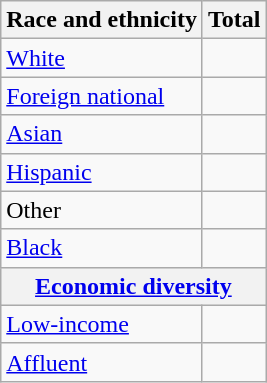<table class="wikitable floatright sortable collapsible"; text-align:right; font-size:80%;">
<tr>
<th>Race and ethnicity</th>
<th colspan="2" data-sort-type=number>Total</th>
</tr>
<tr>
<td><a href='#'>White</a></td>
<td align=right></td>
</tr>
<tr>
<td><a href='#'>Foreign national</a></td>
<td align=right></td>
</tr>
<tr>
<td><a href='#'>Asian</a></td>
<td align=right></td>
</tr>
<tr>
<td><a href='#'>Hispanic</a></td>
<td align=right></td>
</tr>
<tr>
<td>Other</td>
<td align=right></td>
</tr>
<tr>
<td><a href='#'>Black</a></td>
<td align=right></td>
</tr>
<tr>
<th colspan="4" data-sort-type=number><a href='#'>Economic diversity</a></th>
</tr>
<tr>
<td><a href='#'>Low-income</a></td>
<td align=right></td>
</tr>
<tr>
<td><a href='#'>Affluent</a></td>
<td align=right></td>
</tr>
</table>
